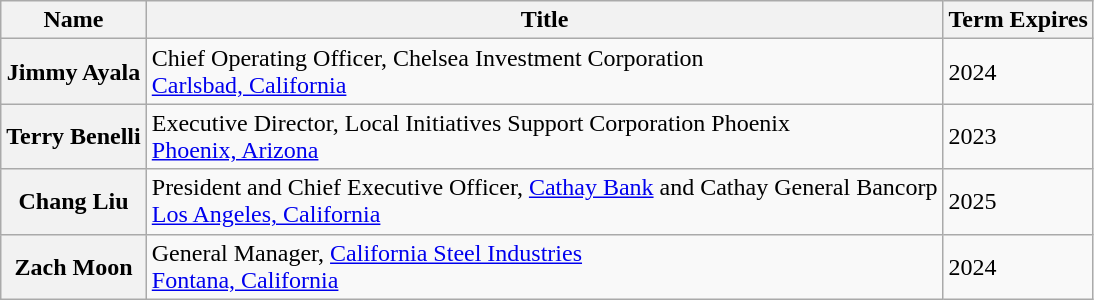<table class="wikitable sortable">
<tr>
<th>Name</th>
<th>Title</th>
<th>Term Expires</th>
</tr>
<tr>
<th>Jimmy Ayala</th>
<td>Chief Operating Officer, Chelsea Investment Corporation<br><a href='#'>Carlsbad, California</a></td>
<td>2024</td>
</tr>
<tr>
<th>Terry Benelli</th>
<td>Executive Director, Local Initiatives Support Corporation Phoenix<br><a href='#'>Phoenix, Arizona</a></td>
<td>2023</td>
</tr>
<tr>
<th>Chang Liu</th>
<td>President and Chief Executive Officer, <a href='#'>Cathay Bank</a> and Cathay General Bancorp<br><a href='#'>Los Angeles, California</a></td>
<td>2025</td>
</tr>
<tr>
<th>Zach Moon</th>
<td>General Manager, <a href='#'>California Steel Industries</a><br><a href='#'>Fontana, California</a></td>
<td>2024</td>
</tr>
</table>
